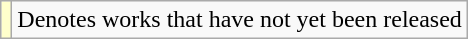<table class="wikitable">
<tr>
<td style="background:#FFFFCC;"></td>
<td>Denotes works that have not yet been released</td>
</tr>
</table>
